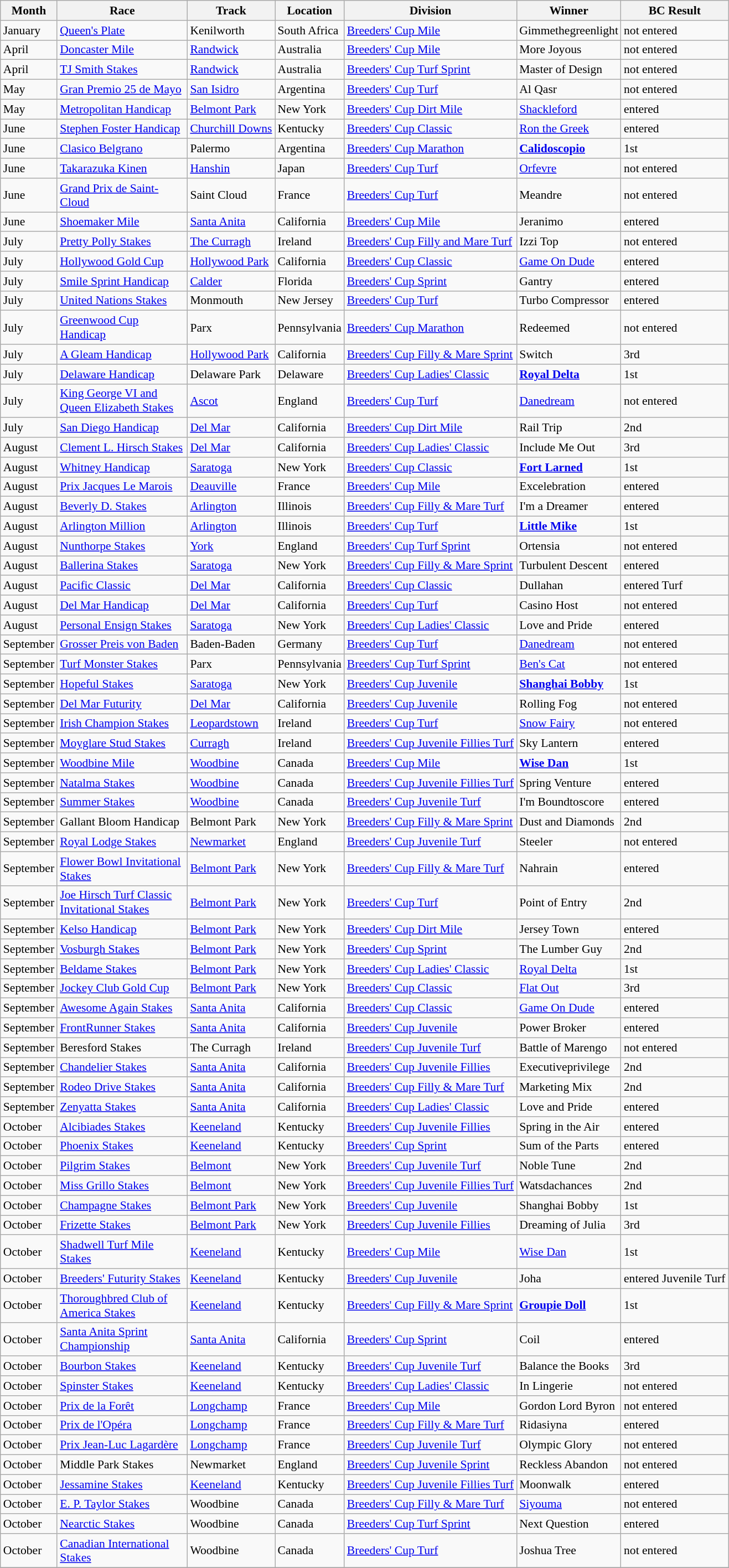<table class="wikitable sortable" style="font-size:90%">
<tr>
<th>Month</th>
<th width="150px">Race</th>
<th>Track</th>
<th>Location</th>
<th>Division</th>
<th>Winner</th>
<th>BC Result</th>
</tr>
<tr>
<td>January</td>
<td><a href='#'>Queen's Plate</a></td>
<td>Kenilworth</td>
<td>South Africa</td>
<td><a href='#'>Breeders' Cup Mile</a></td>
<td>Gimmethegreenlight</td>
<td>not entered</td>
</tr>
<tr>
<td>April</td>
<td><a href='#'>Doncaster Mile</a></td>
<td><a href='#'>Randwick</a></td>
<td>Australia</td>
<td><a href='#'>Breeders' Cup Mile</a></td>
<td>More Joyous</td>
<td>not entered</td>
</tr>
<tr>
<td>April</td>
<td><a href='#'>TJ Smith Stakes</a></td>
<td><a href='#'>Randwick</a></td>
<td>Australia</td>
<td><a href='#'>Breeders' Cup Turf Sprint</a></td>
<td>Master of Design</td>
<td>not entered</td>
</tr>
<tr>
<td>May</td>
<td><a href='#'>Gran Premio 25 de Mayo</a></td>
<td><a href='#'>San Isidro</a></td>
<td>Argentina</td>
<td><a href='#'>Breeders' Cup Turf</a></td>
<td>Al Qasr</td>
<td>not entered</td>
</tr>
<tr>
<td>May</td>
<td><a href='#'>Metropolitan Handicap</a></td>
<td><a href='#'>Belmont Park</a></td>
<td>New York</td>
<td><a href='#'>Breeders' Cup Dirt Mile</a></td>
<td><a href='#'>Shackleford</a></td>
<td>entered</td>
</tr>
<tr>
<td>June</td>
<td><a href='#'>Stephen Foster Handicap</a></td>
<td><a href='#'>Churchill Downs</a></td>
<td>Kentucky</td>
<td><a href='#'>Breeders' Cup Classic</a></td>
<td><a href='#'>Ron the Greek</a></td>
<td>entered</td>
</tr>
<tr>
<td>June</td>
<td><a href='#'>Clasico Belgrano</a></td>
<td>Palermo</td>
<td>Argentina</td>
<td><a href='#'>Breeders' Cup Marathon</a></td>
<td><strong><a href='#'>Calidoscopio</a></strong></td>
<td>1st</td>
</tr>
<tr>
<td>June</td>
<td><a href='#'>Takarazuka Kinen</a></td>
<td><a href='#'>Hanshin</a></td>
<td>Japan</td>
<td><a href='#'>Breeders' Cup Turf</a></td>
<td><a href='#'>Orfevre</a></td>
<td>not entered</td>
</tr>
<tr>
<td>June</td>
<td><a href='#'>Grand Prix de Saint-Cloud</a></td>
<td>Saint Cloud</td>
<td>France</td>
<td><a href='#'>Breeders' Cup Turf</a></td>
<td>Meandre</td>
<td>not entered</td>
</tr>
<tr>
<td>June</td>
<td><a href='#'>Shoemaker Mile</a></td>
<td><a href='#'>Santa Anita</a></td>
<td>California</td>
<td><a href='#'>Breeders' Cup Mile</a></td>
<td>Jeranimo</td>
<td>entered</td>
</tr>
<tr>
<td>July</td>
<td><a href='#'>Pretty Polly Stakes</a></td>
<td><a href='#'>The Curragh</a></td>
<td>Ireland</td>
<td><a href='#'>Breeders' Cup Filly and Mare Turf</a></td>
<td>Izzi Top</td>
<td>not entered</td>
</tr>
<tr>
<td>July</td>
<td><a href='#'>Hollywood Gold Cup</a></td>
<td><a href='#'>Hollywood Park</a></td>
<td>California</td>
<td><a href='#'>Breeders' Cup Classic</a></td>
<td><a href='#'>Game On Dude</a></td>
<td>entered</td>
</tr>
<tr>
<td>July</td>
<td><a href='#'>Smile Sprint Handicap</a></td>
<td><a href='#'>Calder</a></td>
<td>Florida</td>
<td><a href='#'>Breeders' Cup Sprint</a></td>
<td>Gantry</td>
<td>entered</td>
</tr>
<tr>
<td>July</td>
<td><a href='#'>United Nations Stakes</a></td>
<td>Monmouth</td>
<td>New Jersey</td>
<td><a href='#'>Breeders' Cup Turf</a></td>
<td>Turbo Compressor</td>
<td>entered</td>
</tr>
<tr>
<td>July</td>
<td><a href='#'>Greenwood Cup Handicap</a></td>
<td>Parx</td>
<td>Pennsylvania</td>
<td><a href='#'>Breeders' Cup Marathon</a></td>
<td>Redeemed</td>
<td>not entered</td>
</tr>
<tr>
<td>July</td>
<td><a href='#'>A Gleam Handicap</a></td>
<td><a href='#'>Hollywood Park</a></td>
<td>California</td>
<td><a href='#'>Breeders' Cup Filly & Mare Sprint</a></td>
<td>Switch</td>
<td>3rd</td>
</tr>
<tr>
<td>July</td>
<td><a href='#'>Delaware Handicap</a></td>
<td>Delaware Park</td>
<td>Delaware</td>
<td><a href='#'>Breeders' Cup Ladies' Classic</a></td>
<td><strong><a href='#'>Royal Delta</a></strong></td>
<td>1st</td>
</tr>
<tr>
<td>July</td>
<td><a href='#'>King George VI and Queen Elizabeth Stakes</a></td>
<td><a href='#'>Ascot</a></td>
<td>England</td>
<td><a href='#'>Breeders' Cup Turf</a></td>
<td><a href='#'>Danedream</a></td>
<td>not entered</td>
</tr>
<tr>
<td>July</td>
<td><a href='#'>San Diego Handicap</a></td>
<td><a href='#'>Del Mar</a></td>
<td>California</td>
<td><a href='#'>Breeders' Cup Dirt Mile</a></td>
<td>Rail Trip</td>
<td>2nd</td>
</tr>
<tr>
<td>August</td>
<td><a href='#'>Clement L. Hirsch Stakes</a></td>
<td><a href='#'>Del Mar</a></td>
<td>California</td>
<td><a href='#'>Breeders' Cup Ladies' Classic</a></td>
<td>Include Me Out</td>
<td>3rd</td>
</tr>
<tr>
<td>August</td>
<td><a href='#'>Whitney Handicap</a></td>
<td><a href='#'>Saratoga</a></td>
<td>New York</td>
<td><a href='#'>Breeders' Cup Classic</a></td>
<td><strong><a href='#'>Fort Larned</a></strong></td>
<td>1st</td>
</tr>
<tr>
<td>August</td>
<td><a href='#'>Prix Jacques Le Marois</a></td>
<td><a href='#'>Deauville</a></td>
<td>France</td>
<td><a href='#'>Breeders' Cup Mile</a></td>
<td>Excelebration</td>
<td>entered</td>
</tr>
<tr>
<td>August</td>
<td><a href='#'>Beverly D. Stakes</a></td>
<td><a href='#'>Arlington</a></td>
<td>Illinois</td>
<td><a href='#'>Breeders' Cup Filly & Mare Turf</a></td>
<td>I'm a Dreamer</td>
<td>entered</td>
</tr>
<tr>
<td>August</td>
<td><a href='#'>Arlington Million</a></td>
<td><a href='#'>Arlington</a></td>
<td>Illinois</td>
<td><a href='#'>Breeders' Cup Turf</a></td>
<td><strong><a href='#'>Little Mike</a></strong></td>
<td>1st</td>
</tr>
<tr>
<td>August</td>
<td><a href='#'>Nunthorpe Stakes</a></td>
<td><a href='#'>York</a></td>
<td>England</td>
<td><a href='#'>Breeders' Cup Turf Sprint</a></td>
<td>Ortensia</td>
<td>not entered</td>
</tr>
<tr>
<td>August</td>
<td><a href='#'>Ballerina Stakes</a></td>
<td><a href='#'>Saratoga</a></td>
<td>New York</td>
<td><a href='#'>Breeders' Cup Filly & Mare Sprint</a></td>
<td>Turbulent Descent</td>
<td>entered</td>
</tr>
<tr>
<td>August</td>
<td><a href='#'>Pacific Classic</a></td>
<td><a href='#'>Del Mar</a></td>
<td>California</td>
<td><a href='#'>Breeders' Cup Classic</a></td>
<td>Dullahan</td>
<td>entered Turf</td>
</tr>
<tr>
<td>August</td>
<td><a href='#'>Del Mar Handicap</a></td>
<td><a href='#'>Del Mar</a></td>
<td>California</td>
<td><a href='#'>Breeders' Cup Turf</a></td>
<td>Casino Host</td>
<td>not entered</td>
</tr>
<tr>
<td>August</td>
<td><a href='#'>Personal Ensign Stakes</a></td>
<td><a href='#'>Saratoga</a></td>
<td>New York</td>
<td><a href='#'>Breeders' Cup Ladies' Classic</a></td>
<td>Love and Pride</td>
<td>entered</td>
</tr>
<tr>
<td>September</td>
<td><a href='#'>Grosser Preis von Baden</a></td>
<td>Baden-Baden</td>
<td>Germany</td>
<td><a href='#'>Breeders' Cup Turf</a></td>
<td><a href='#'>Danedream</a></td>
<td>not entered</td>
</tr>
<tr>
<td>September</td>
<td><a href='#'>Turf Monster Stakes</a></td>
<td>Parx</td>
<td>Pennsylvania</td>
<td><a href='#'>Breeders' Cup Turf Sprint</a></td>
<td><a href='#'>Ben's Cat</a></td>
<td>not entered</td>
</tr>
<tr>
<td>September</td>
<td><a href='#'>Hopeful Stakes</a></td>
<td><a href='#'>Saratoga</a></td>
<td>New York</td>
<td><a href='#'>Breeders' Cup Juvenile</a></td>
<td><strong><a href='#'>Shanghai Bobby</a></strong></td>
<td>1st</td>
</tr>
<tr>
<td>September</td>
<td><a href='#'>Del Mar Futurity</a></td>
<td><a href='#'>Del Mar</a></td>
<td>California</td>
<td><a href='#'>Breeders' Cup Juvenile</a></td>
<td>Rolling Fog</td>
<td>not entered</td>
</tr>
<tr>
<td>September</td>
<td><a href='#'>Irish Champion Stakes</a></td>
<td><a href='#'>Leopardstown</a></td>
<td>Ireland</td>
<td><a href='#'>Breeders' Cup Turf</a></td>
<td><a href='#'>Snow Fairy</a></td>
<td>not entered</td>
</tr>
<tr>
<td>September</td>
<td><a href='#'>Moyglare Stud Stakes</a></td>
<td><a href='#'>Curragh</a></td>
<td>Ireland</td>
<td><a href='#'>Breeders' Cup Juvenile Fillies Turf</a></td>
<td>Sky Lantern</td>
<td>entered</td>
</tr>
<tr>
<td>September</td>
<td><a href='#'>Woodbine Mile</a></td>
<td><a href='#'>Woodbine</a></td>
<td>Canada</td>
<td><a href='#'>Breeders' Cup Mile</a></td>
<td><strong><a href='#'>Wise Dan</a></strong></td>
<td>1st</td>
</tr>
<tr>
<td>September</td>
<td><a href='#'>Natalma Stakes</a></td>
<td><a href='#'>Woodbine</a></td>
<td>Canada</td>
<td><a href='#'>Breeders' Cup Juvenile Fillies Turf</a></td>
<td>Spring Venture</td>
<td>entered</td>
</tr>
<tr>
<td>September</td>
<td><a href='#'>Summer Stakes</a></td>
<td><a href='#'>Woodbine</a></td>
<td>Canada</td>
<td><a href='#'>Breeders' Cup Juvenile Turf</a></td>
<td>I'm Boundtoscore</td>
<td>entered</td>
</tr>
<tr>
<td>September</td>
<td>Gallant Bloom Handicap</td>
<td>Belmont Park</td>
<td>New York</td>
<td><a href='#'>Breeders' Cup Filly & Mare Sprint</a></td>
<td>Dust and Diamonds</td>
<td>2nd</td>
</tr>
<tr>
<td>September</td>
<td><a href='#'>Royal Lodge Stakes</a></td>
<td><a href='#'>Newmarket</a></td>
<td>England</td>
<td><a href='#'>Breeders' Cup Juvenile Turf</a></td>
<td>Steeler</td>
<td>not entered</td>
</tr>
<tr>
<td>September</td>
<td><a href='#'>Flower Bowl Invitational Stakes</a></td>
<td><a href='#'>Belmont Park</a></td>
<td>New York</td>
<td><a href='#'>Breeders' Cup Filly & Mare Turf</a></td>
<td>Nahrain</td>
<td>entered</td>
</tr>
<tr>
<td>September</td>
<td><a href='#'>Joe Hirsch Turf Classic Invitational Stakes</a></td>
<td><a href='#'>Belmont Park</a></td>
<td>New York</td>
<td><a href='#'>Breeders' Cup Turf</a></td>
<td>Point of Entry</td>
<td>2nd</td>
</tr>
<tr>
<td>September</td>
<td><a href='#'>Kelso Handicap</a></td>
<td><a href='#'>Belmont Park</a></td>
<td>New York</td>
<td><a href='#'>Breeders' Cup Dirt Mile</a></td>
<td>Jersey Town</td>
<td>entered</td>
</tr>
<tr>
<td>September</td>
<td><a href='#'>Vosburgh Stakes</a></td>
<td><a href='#'>Belmont Park</a></td>
<td>New York</td>
<td><a href='#'>Breeders' Cup Sprint</a></td>
<td>The Lumber Guy</td>
<td>2nd</td>
</tr>
<tr>
<td>September</td>
<td><a href='#'>Beldame Stakes</a></td>
<td><a href='#'>Belmont Park</a></td>
<td>New York</td>
<td><a href='#'>Breeders' Cup Ladies' Classic</a></td>
<td><a href='#'>Royal Delta</a></td>
<td>1st</td>
</tr>
<tr>
<td>September</td>
<td><a href='#'>Jockey Club Gold Cup</a></td>
<td><a href='#'>Belmont Park</a></td>
<td>New York</td>
<td><a href='#'>Breeders' Cup Classic</a></td>
<td><a href='#'>Flat Out</a></td>
<td>3rd</td>
</tr>
<tr>
<td>September</td>
<td><a href='#'>Awesome Again Stakes</a></td>
<td><a href='#'>Santa Anita</a></td>
<td>California</td>
<td><a href='#'>Breeders' Cup Classic</a></td>
<td><a href='#'>Game On Dude</a></td>
<td>entered</td>
</tr>
<tr>
<td>September</td>
<td><a href='#'>FrontRunner Stakes</a></td>
<td><a href='#'>Santa Anita</a></td>
<td>California</td>
<td><a href='#'>Breeders' Cup Juvenile</a></td>
<td>Power Broker</td>
<td>entered</td>
</tr>
<tr>
<td>September</td>
<td>Beresford Stakes</td>
<td>The Curragh</td>
<td>Ireland</td>
<td><a href='#'>Breeders' Cup Juvenile Turf</a></td>
<td>Battle of Marengo</td>
<td>not entered</td>
</tr>
<tr>
<td>September</td>
<td><a href='#'>Chandelier Stakes</a></td>
<td><a href='#'>Santa Anita</a></td>
<td>California</td>
<td><a href='#'>Breeders' Cup Juvenile Fillies</a></td>
<td>Executiveprivilege</td>
<td>2nd</td>
</tr>
<tr>
<td>September</td>
<td><a href='#'>Rodeo Drive Stakes</a></td>
<td><a href='#'>Santa Anita</a></td>
<td>California</td>
<td><a href='#'>Breeders' Cup Filly & Mare Turf</a></td>
<td>Marketing Mix</td>
<td>2nd</td>
</tr>
<tr>
<td>September</td>
<td><a href='#'>Zenyatta Stakes</a></td>
<td><a href='#'>Santa Anita</a></td>
<td>California</td>
<td><a href='#'>Breeders' Cup Ladies' Classic</a></td>
<td>Love and Pride</td>
<td>entered</td>
</tr>
<tr>
<td>October</td>
<td><a href='#'>Alcibiades Stakes</a></td>
<td><a href='#'>Keeneland</a></td>
<td>Kentucky</td>
<td><a href='#'>Breeders' Cup Juvenile Fillies</a></td>
<td>Spring in the Air</td>
<td>entered</td>
</tr>
<tr>
<td>October</td>
<td><a href='#'>Phoenix Stakes</a></td>
<td><a href='#'>Keeneland</a></td>
<td>Kentucky</td>
<td><a href='#'>Breeders' Cup Sprint</a></td>
<td>Sum of the Parts</td>
<td>entered</td>
</tr>
<tr>
<td>October</td>
<td><a href='#'>Pilgrim Stakes</a></td>
<td><a href='#'>Belmont</a></td>
<td>New York</td>
<td><a href='#'>Breeders' Cup Juvenile Turf</a></td>
<td>Noble Tune</td>
<td>2nd</td>
</tr>
<tr>
<td>October</td>
<td><a href='#'>Miss Grillo Stakes</a></td>
<td><a href='#'>Belmont</a></td>
<td>New York</td>
<td><a href='#'>Breeders' Cup Juvenile Fillies Turf</a></td>
<td>Watsdachances</td>
<td>2nd</td>
</tr>
<tr>
<td>October</td>
<td><a href='#'>Champagne Stakes</a></td>
<td><a href='#'>Belmont Park</a></td>
<td>New York</td>
<td><a href='#'>Breeders' Cup Juvenile</a></td>
<td>Shanghai Bobby</td>
<td>1st</td>
</tr>
<tr>
<td>October</td>
<td><a href='#'>Frizette Stakes</a></td>
<td><a href='#'>Belmont Park</a></td>
<td>New York</td>
<td><a href='#'>Breeders' Cup Juvenile Fillies</a></td>
<td>Dreaming of Julia</td>
<td>3rd</td>
</tr>
<tr>
<td>October</td>
<td><a href='#'>Shadwell Turf Mile Stakes</a></td>
<td><a href='#'>Keeneland</a></td>
<td>Kentucky</td>
<td><a href='#'>Breeders' Cup Mile</a></td>
<td><a href='#'>Wise Dan</a></td>
<td>1st</td>
</tr>
<tr>
<td>October</td>
<td><a href='#'>Breeders' Futurity Stakes</a></td>
<td><a href='#'>Keeneland</a></td>
<td>Kentucky</td>
<td><a href='#'>Breeders' Cup Juvenile</a></td>
<td>Joha</td>
<td>entered Juvenile Turf</td>
</tr>
<tr>
<td>October</td>
<td><a href='#'>Thoroughbred Club of America Stakes</a></td>
<td><a href='#'>Keeneland</a></td>
<td>Kentucky</td>
<td><a href='#'>Breeders' Cup Filly & Mare Sprint</a></td>
<td><strong><a href='#'>Groupie Doll</a></strong></td>
<td>1st</td>
</tr>
<tr>
<td>October</td>
<td><a href='#'>Santa Anita Sprint Championship</a></td>
<td><a href='#'>Santa Anita</a></td>
<td>California</td>
<td><a href='#'>Breeders' Cup Sprint</a></td>
<td>Coil</td>
<td>entered</td>
</tr>
<tr>
<td>October</td>
<td><a href='#'>Bourbon Stakes</a></td>
<td><a href='#'>Keeneland</a></td>
<td>Kentucky</td>
<td><a href='#'>Breeders' Cup Juvenile Turf</a></td>
<td>Balance the Books</td>
<td>3rd</td>
</tr>
<tr>
<td>October</td>
<td><a href='#'>Spinster Stakes</a></td>
<td><a href='#'>Keeneland</a></td>
<td>Kentucky</td>
<td><a href='#'>Breeders' Cup Ladies' Classic</a></td>
<td>In Lingerie</td>
<td>not entered</td>
</tr>
<tr>
<td>October</td>
<td><a href='#'>Prix de la Forêt</a></td>
<td><a href='#'>Longchamp</a></td>
<td>France</td>
<td><a href='#'>Breeders' Cup Mile</a></td>
<td>Gordon Lord Byron</td>
<td>not entered</td>
</tr>
<tr>
<td>October</td>
<td><a href='#'>Prix de l'Opéra</a></td>
<td><a href='#'>Longchamp</a></td>
<td>France</td>
<td><a href='#'>Breeders' Cup Filly & Mare Turf</a></td>
<td>Ridasiyna</td>
<td>entered</td>
</tr>
<tr>
<td>October</td>
<td><a href='#'>Prix Jean-Luc Lagardère</a></td>
<td><a href='#'>Longchamp</a></td>
<td>France</td>
<td><a href='#'>Breeders' Cup Juvenile Turf</a></td>
<td>Olympic Glory</td>
<td>not entered</td>
</tr>
<tr>
<td>October</td>
<td>Middle Park Stakes</td>
<td>Newmarket</td>
<td>England</td>
<td><a href='#'>Breeders' Cup Juvenile Sprint</a></td>
<td>Reckless Abandon</td>
<td>not entered</td>
</tr>
<tr>
<td>October</td>
<td><a href='#'>Jessamine Stakes</a></td>
<td><a href='#'>Keeneland</a></td>
<td>Kentucky</td>
<td><a href='#'>Breeders' Cup Juvenile Fillies Turf</a></td>
<td>Moonwalk</td>
<td>entered</td>
</tr>
<tr>
<td>October</td>
<td><a href='#'>E. P. Taylor Stakes</a></td>
<td>Woodbine</td>
<td>Canada</td>
<td><a href='#'>Breeders' Cup Filly & Mare Turf</a></td>
<td><a href='#'>Siyouma</a></td>
<td>not entered</td>
</tr>
<tr>
<td>October</td>
<td><a href='#'>Nearctic Stakes</a></td>
<td>Woodbine</td>
<td>Canada</td>
<td><a href='#'>Breeders' Cup Turf Sprint</a></td>
<td>Next Question</td>
<td>entered</td>
</tr>
<tr>
<td>October</td>
<td><a href='#'>Canadian International Stakes</a></td>
<td>Woodbine</td>
<td>Canada</td>
<td><a href='#'>Breeders' Cup Turf</a></td>
<td>Joshua Tree</td>
<td>not entered</td>
</tr>
<tr>
</tr>
</table>
